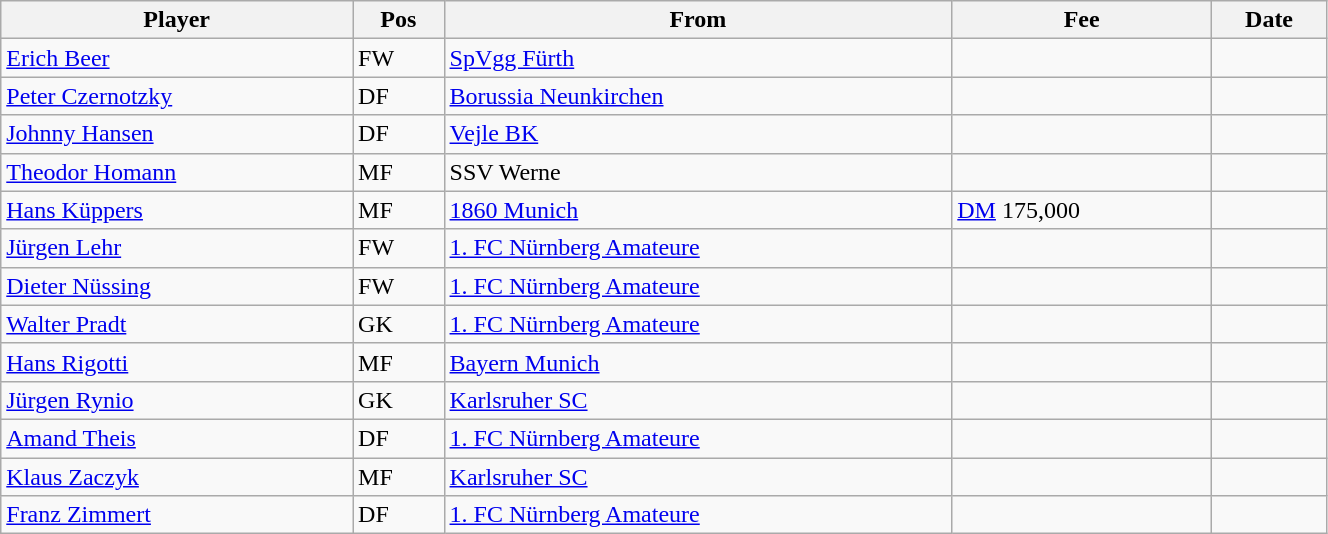<table class="wikitable" style="text-align:center; width:70%; text-align:left">
<tr>
<th><strong>Player</strong></th>
<th><strong>Pos</strong></th>
<th><strong>From</strong></th>
<th><strong>Fee</strong></th>
<th><strong>Date</strong></th>
</tr>
<tr --->
<td><a href='#'>Erich Beer</a></td>
<td>FW</td>
<td><a href='#'>SpVgg Fürth</a></td>
<td></td>
<td></td>
</tr>
<tr --->
<td><a href='#'>Peter Czernotzky</a></td>
<td>DF</td>
<td><a href='#'>Borussia Neunkirchen</a></td>
<td></td>
<td></td>
</tr>
<tr --->
<td><a href='#'>Johnny Hansen</a></td>
<td>DF</td>
<td><a href='#'>Vejle BK</a></td>
<td></td>
<td></td>
</tr>
<tr --->
<td><a href='#'>Theodor Homann</a></td>
<td>MF</td>
<td>SSV Werne</td>
<td></td>
<td></td>
</tr>
<tr --->
<td><a href='#'>Hans Küppers</a></td>
<td>MF</td>
<td><a href='#'>1860 Munich</a></td>
<td><a href='#'>DM</a> 175,000</td>
<td></td>
</tr>
<tr --->
<td><a href='#'>Jürgen Lehr</a></td>
<td>FW</td>
<td><a href='#'>1. FC Nürnberg Amateure</a></td>
<td></td>
<td></td>
</tr>
<tr --->
<td><a href='#'>Dieter Nüssing</a></td>
<td>FW</td>
<td><a href='#'>1. FC Nürnberg Amateure</a></td>
<td></td>
<td></td>
</tr>
<tr --->
<td><a href='#'>Walter Pradt</a></td>
<td>GK</td>
<td><a href='#'>1. FC Nürnberg Amateure</a></td>
<td></td>
<td></td>
</tr>
<tr --->
<td><a href='#'>Hans Rigotti</a></td>
<td>MF</td>
<td><a href='#'>Bayern Munich</a></td>
<td></td>
<td></td>
</tr>
<tr --->
<td><a href='#'>Jürgen Rynio</a></td>
<td>GK</td>
<td><a href='#'>Karlsruher SC</a></td>
<td></td>
<td></td>
</tr>
<tr --->
<td><a href='#'>Amand Theis</a></td>
<td>DF</td>
<td><a href='#'>1. FC Nürnberg Amateure</a></td>
<td></td>
<td></td>
</tr>
<tr --->
<td><a href='#'>Klaus Zaczyk</a></td>
<td>MF</td>
<td><a href='#'>Karlsruher SC</a></td>
<td></td>
<td></td>
</tr>
<tr --->
<td><a href='#'>Franz Zimmert</a></td>
<td>DF</td>
<td><a href='#'>1. FC Nürnberg Amateure</a></td>
<td></td>
<td></td>
</tr>
</table>
